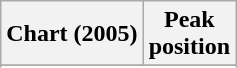<table class="wikitable sortable plainrowheaders" style="text-align:center">
<tr>
<th scope="col">Chart (2005)</th>
<th scope="col">Peak<br>position</th>
</tr>
<tr>
</tr>
<tr>
</tr>
</table>
